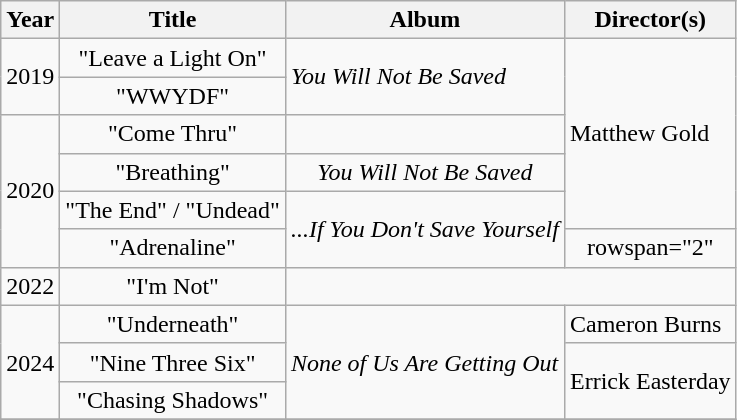<table class="wikitable plainrowheaders" style="text-align:center;">
<tr>
<th scope="col">Year</th>
<th scope="col">Title</th>
<th scope="col">Album</th>
<th scope="col">Director(s)</th>
</tr>
<tr>
<td rowspan="2">2019</td>
<td>"Leave a Light On"</td>
<td rowspan="2" style="text-align:left;"><em>You Will Not Be Saved</em></td>
<td rowspan="5" style="text-align:left;">Matthew Gold</td>
</tr>
<tr>
<td>"WWYDF"</td>
</tr>
<tr>
<td rowspan="4">2020</td>
<td>"Come Thru"</td>
</tr>
<tr>
<td>"Breathing"</td>
<td><em>You Will Not Be Saved</em></td>
</tr>
<tr>
<td>"The End" / "Undead"</td>
<td rowspan="2" style="text-align:left;"><em>...If You Don't Save Yourself</em></td>
</tr>
<tr>
<td>"Adrenaline"</td>
<td>rowspan="2" </td>
</tr>
<tr>
<td>2022</td>
<td>"I'm Not"</td>
</tr>
<tr>
<td rowspan="3">2024</td>
<td>"Underneath"</td>
<td rowspan="3" style="text-align:left;"><em>None of Us Are Getting Out</em></td>
<td style="text-align:left;">Cameron Burns</td>
</tr>
<tr>
<td>"Nine Three Six"</td>
<td rowspan="2" style="text-align:left;">Errick Easterday</td>
</tr>
<tr>
<td>"Chasing Shadows"</td>
</tr>
<tr>
</tr>
</table>
